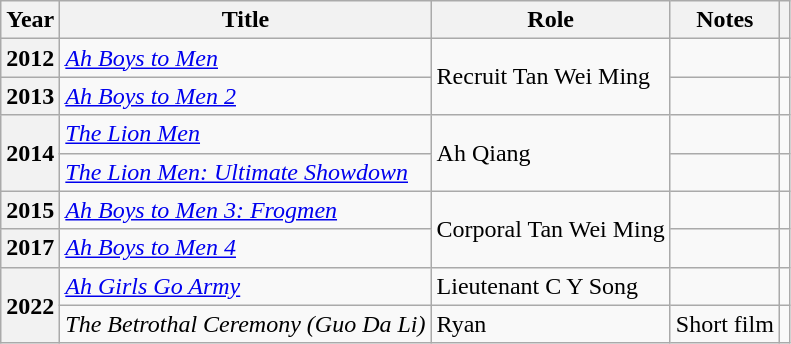<table class="wikitable sortable plainrowheaders">
<tr>
<th scope="col">Year</th>
<th scope="col">Title</th>
<th scope="col">Role</th>
<th scope="col" class="unsortable">Notes</th>
<th scope="col" class="unsortable"></th>
</tr>
<tr>
<th scope="row">2012</th>
<td><em><a href='#'>Ah Boys to Men</a></em></td>
<td rowspan="2">Recruit Tan Wei Ming</td>
<td></td>
<td></td>
</tr>
<tr>
<th scope="row">2013</th>
<td><em><a href='#'>Ah Boys to Men 2</a></em></td>
<td></td>
<td></td>
</tr>
<tr>
<th scope="row" rowspan=2>2014</th>
<td><em><a href='#'>The Lion Men</a></em></td>
<td rowspan="2">Ah Qiang</td>
<td></td>
<td></td>
</tr>
<tr>
<td><em><a href='#'>The Lion Men: Ultimate Showdown</a></em></td>
<td></td>
<td></td>
</tr>
<tr>
<th scope="row">2015</th>
<td><em><a href='#'>Ah Boys to Men 3: Frogmen</a></em></td>
<td rowspan="2">Corporal Tan Wei Ming</td>
<td></td>
<td></td>
</tr>
<tr>
<th scope="row">2017</th>
<td><em><a href='#'>Ah Boys to Men 4</a></em></td>
<td></td>
<td></td>
</tr>
<tr>
<th scope="row" rowspan=2>2022</th>
<td><em><a href='#'>Ah Girls Go Army</a></em></td>
<td>Lieutenant C Y Song</td>
<td></td>
<td></td>
</tr>
<tr>
<td><em>The Betrothal Ceremony (Guo Da Li)</em></td>
<td>Ryan</td>
<td>Short film</td>
<td></td>
</tr>
</table>
